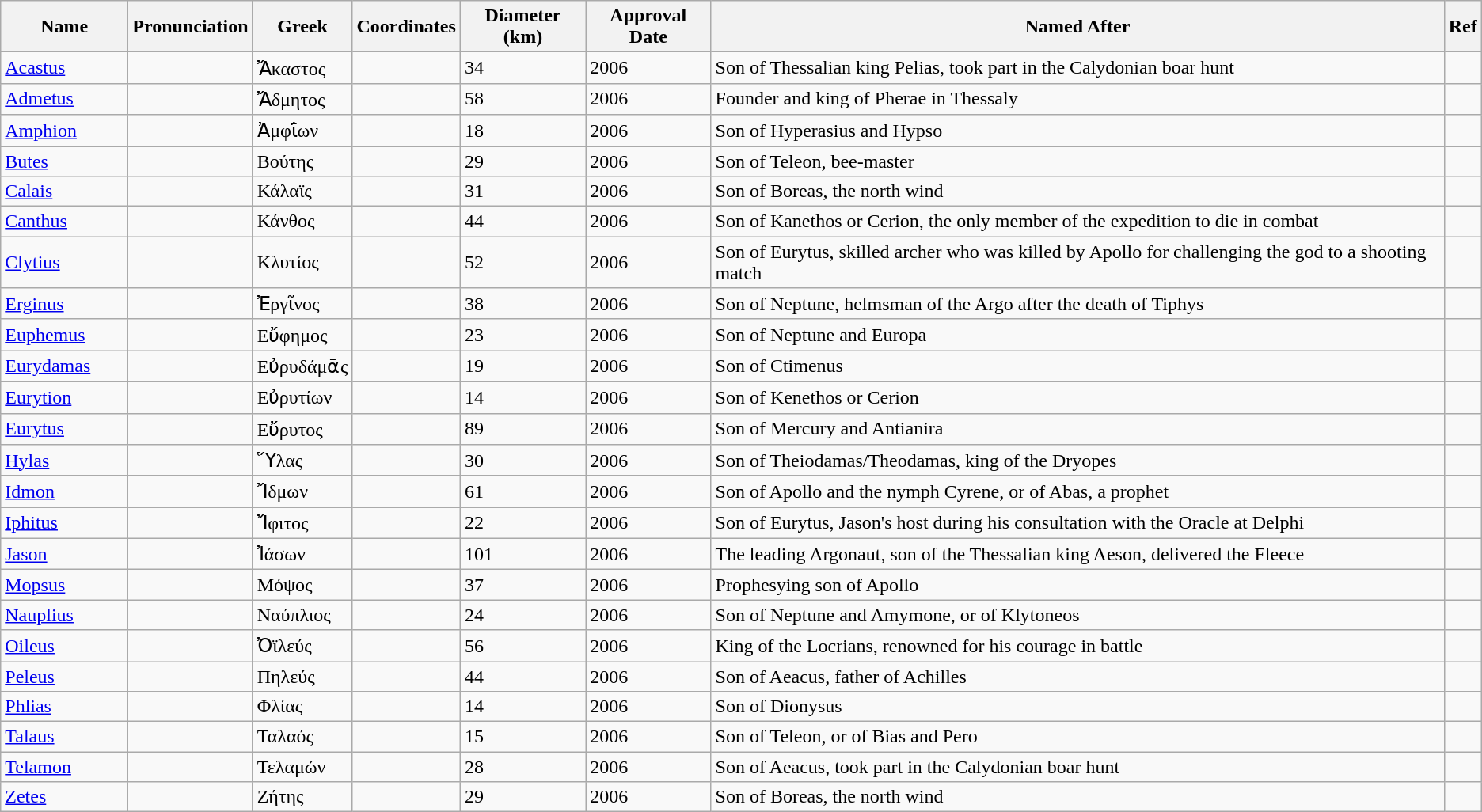<table class="wikitable mw-collapsible">
<tr>
<th width=100>Name</th>
<th>Pronunciation</th>
<th>Greek</th>
<th>Coordinates</th>
<th>Diameter (km)</th>
<th>Approval Date</th>
<th>Named After</th>
<th>Ref</th>
</tr>
<tr>
<td><a href='#'>Acastus</a></td>
<td></td>
<td>Ἄκαστος</td>
<td></td>
<td>34</td>
<td>2006</td>
<td>Son of Thessalian king Pelias, took part in the Calydonian boar hunt</td>
<td></td>
</tr>
<tr>
<td><a href='#'>Admetus</a></td>
<td></td>
<td>Ἄδμητος</td>
<td></td>
<td>58</td>
<td>2006</td>
<td>Founder and king of Pherae in Thessaly</td>
<td></td>
</tr>
<tr>
<td><a href='#'>Amphion</a></td>
<td></td>
<td>Ἀμφῑ́ων</td>
<td></td>
<td>18</td>
<td>2006</td>
<td>Son of Hyperasius and Hypso</td>
<td></td>
</tr>
<tr>
<td><a href='#'>Butes</a></td>
<td></td>
<td>Βούτης</td>
<td></td>
<td>29</td>
<td>2006</td>
<td>Son of Teleon, bee-master</td>
<td></td>
</tr>
<tr>
<td><a href='#'>Calais</a></td>
<td></td>
<td>Κάλαϊς</td>
<td></td>
<td>31</td>
<td>2006</td>
<td>Son of Boreas, the north wind</td>
<td></td>
</tr>
<tr>
<td><a href='#'>Canthus</a></td>
<td></td>
<td>Κάνθος</td>
<td></td>
<td>44</td>
<td>2006</td>
<td>Son of Kanethos or Cerion, the only member of the expedition to die in combat</td>
<td></td>
</tr>
<tr>
<td><a href='#'>Clytius</a></td>
<td></td>
<td>Κλυτίος</td>
<td></td>
<td>52</td>
<td>2006</td>
<td>Son of Eurytus, skilled archer who was killed by Apollo for challenging the god to a shooting match</td>
<td></td>
</tr>
<tr>
<td><a href='#'>Erginus</a></td>
<td></td>
<td>Ἐργῖνος</td>
<td></td>
<td>38</td>
<td>2006</td>
<td>Son of Neptune, helmsman of the Argo after the death of Tiphys</td>
<td></td>
</tr>
<tr>
<td><a href='#'>Euphemus</a></td>
<td></td>
<td>Εὔφημος</td>
<td></td>
<td>23</td>
<td>2006</td>
<td>Son of Neptune and Europa</td>
<td></td>
</tr>
<tr>
<td><a href='#'>Eurydamas</a></td>
<td></td>
<td>Εὐρυδάμᾱς</td>
<td></td>
<td>19</td>
<td>2006</td>
<td>Son of Ctimenus</td>
<td></td>
</tr>
<tr>
<td><a href='#'>Eurytion</a></td>
<td></td>
<td>Εὐρυτίων</td>
<td></td>
<td>14</td>
<td>2006</td>
<td>Son of Kenethos or Cerion</td>
<td></td>
</tr>
<tr>
<td><a href='#'>Eurytus</a></td>
<td></td>
<td>Εὔρυτος</td>
<td></td>
<td>89</td>
<td>2006</td>
<td>Son of Mercury and Antianira</td>
<td></td>
</tr>
<tr>
<td><a href='#'>Hylas</a></td>
<td></td>
<td>Ὕλας</td>
<td></td>
<td>30</td>
<td>2006</td>
<td>Son of Theiodamas/Theodamas, king of the Dryopes</td>
<td></td>
</tr>
<tr>
<td><a href='#'>Idmon</a></td>
<td></td>
<td>Ἴδμων</td>
<td></td>
<td>61</td>
<td>2006</td>
<td>Son of Apollo and the nymph Cyrene, or of Abas, a prophet</td>
<td></td>
</tr>
<tr>
<td><a href='#'>Iphitus</a></td>
<td></td>
<td>Ἴφιτος</td>
<td></td>
<td>22</td>
<td>2006</td>
<td>Son of Eurytus, Jason's host during his consultation with the Oracle at Delphi</td>
<td></td>
</tr>
<tr>
<td><a href='#'>Jason</a></td>
<td></td>
<td>Ἰάσων</td>
<td></td>
<td>101</td>
<td>2006</td>
<td>The leading Argonaut, son of the Thessalian king Aeson, delivered the Fleece</td>
<td></td>
</tr>
<tr>
<td><a href='#'>Mopsus</a></td>
<td></td>
<td>Μόψος</td>
<td></td>
<td>37</td>
<td>2006</td>
<td>Prophesying son of Apollo</td>
<td></td>
</tr>
<tr>
<td><a href='#'>Nauplius</a></td>
<td></td>
<td>Ναύπλιος</td>
<td></td>
<td>24</td>
<td>2006</td>
<td>Son of Neptune and Amymone, or of Klytoneos</td>
<td></td>
</tr>
<tr>
<td><a href='#'>Oileus</a></td>
<td></td>
<td>Ὀϊλεύς</td>
<td></td>
<td>56</td>
<td>2006</td>
<td>King of the Locrians, renowned for his courage in battle</td>
<td></td>
</tr>
<tr>
<td><a href='#'>Peleus</a></td>
<td></td>
<td>Πηλεύς</td>
<td></td>
<td>44</td>
<td>2006</td>
<td>Son of Aeacus, father of Achilles</td>
<td></td>
</tr>
<tr>
<td><a href='#'>Phlias</a></td>
<td></td>
<td>Φλίας</td>
<td></td>
<td>14</td>
<td>2006</td>
<td>Son of Dionysus</td>
<td></td>
</tr>
<tr>
<td><a href='#'>Talaus</a></td>
<td></td>
<td>Ταλαός</td>
<td></td>
<td>15</td>
<td>2006</td>
<td>Son of Teleon, or of Bias and Pero</td>
<td></td>
</tr>
<tr>
<td><a href='#'>Telamon</a></td>
<td></td>
<td>Τελαμών</td>
<td></td>
<td>28</td>
<td>2006</td>
<td>Son of Aeacus, took part in the Calydonian boar hunt</td>
<td></td>
</tr>
<tr>
<td><a href='#'>Zetes</a></td>
<td></td>
<td>Ζήτης</td>
<td></td>
<td>29</td>
<td>2006</td>
<td>Son of Boreas, the north wind</td>
<td></td>
</tr>
</table>
